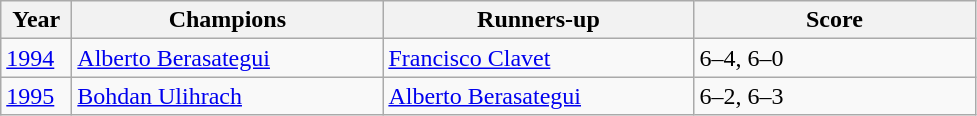<table class="wikitable">
<tr>
<th style="width:40px">Year</th>
<th style="width:200px">Champions</th>
<th style="width:200px">Runners-up</th>
<th style="width:180px" class="unsortable">Score</th>
</tr>
<tr>
<td><a href='#'>1994</a></td>
<td> <a href='#'>Alberto Berasategui</a></td>
<td> <a href='#'>Francisco Clavet</a></td>
<td>6–4, 6–0</td>
</tr>
<tr>
<td><a href='#'>1995</a></td>
<td> <a href='#'>Bohdan Ulihrach</a></td>
<td> <a href='#'>Alberto Berasategui</a></td>
<td>6–2, 6–3</td>
</tr>
</table>
